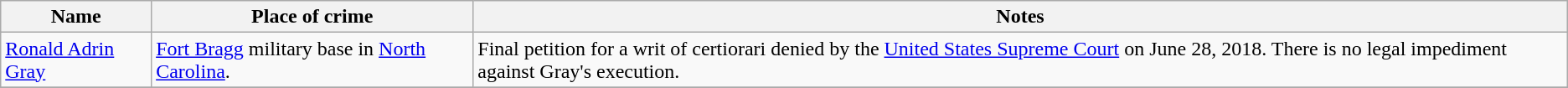<table class="wikitable sortable">
<tr>
<th>Name</th>
<th>Place of crime</th>
<th>Notes</th>
</tr>
<tr>
<td><a href='#'>Ronald Adrin Gray</a></td>
<td><a href='#'>Fort Bragg</a> military base in <a href='#'>North Carolina</a>.</td>
<td>Final petition for a writ of certiorari denied by the <a href='#'>United States Supreme Court</a> on June 28, 2018. There is no legal impediment against Gray's execution.</td>
</tr>
<tr>
</tr>
</table>
